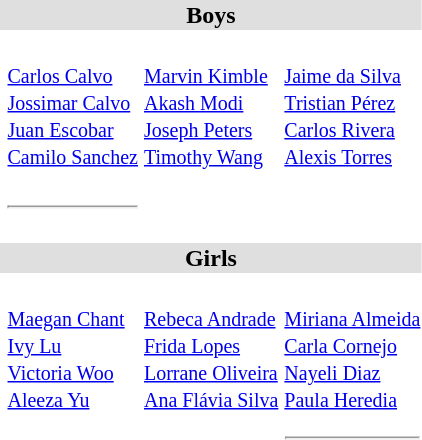<table>
<tr style="background:#dfdfdf;">
<td colspan="4" style="text-align:center;"><strong>Boys</strong></td>
</tr>
<tr>
<th scope=row style="text-align:left"></th>
<td><br><small><a href='#'>Carlos Calvo</a><br><a href='#'>Jossimar Calvo</a><br><a href='#'>Juan Escobar</a><br><a href='#'>Camilo Sanchez</a></small></td>
<td><br><small><a href='#'>Marvin Kimble</a><br><a href='#'>Akash Modi</a><br><a href='#'>Joseph Peters</a><br><a href='#'>Timothy Wang</a></small></td>
<td><br><small><a href='#'>Jaime da Silva</a><br><a href='#'>Tristian Pérez</a><br><a href='#'>Carlos Rivera</a><br><a href='#'>Alexis Torres</a></small></td>
</tr>
<tr>
<th scope=row style="text-align:left"></th>
<td></td>
<td></td>
<td></td>
</tr>
<tr>
<th scope=row style="text-align:left"></th>
<td></td>
<td></td>
<td></td>
</tr>
<tr>
<th scope=row style="text-align:left"></th>
<td></td>
<td></td>
<td></td>
</tr>
<tr>
<th scope=row style="text-align:left"></th>
<td><hr></td>
<td></td>
<td></td>
</tr>
<tr>
<th scope=row style="text-align:left"></th>
<td></td>
<td></td>
<td></td>
</tr>
<tr>
<th scope=row style="text-align:left"></th>
<td></td>
<td></td>
<td></td>
</tr>
<tr>
<th scope=row style="text-align:left"></th>
<td></td>
<td></td>
<td></td>
</tr>
<tr style="background:#dfdfdf;">
<td colspan="4" style="text-align:center;"><strong>Girls</strong></td>
</tr>
<tr>
<th scope=row style="text-align:left"></th>
<td><br><small><a href='#'>Maegan Chant</a><br><a href='#'>Ivy Lu</a><br><a href='#'>Victoria Woo</a><br><a href='#'>Aleeza Yu</a></small></td>
<td><br><small><a href='#'>Rebeca Andrade</a><br><a href='#'>Frida Lopes</a><br><a href='#'>Lorrane Oliveira</a><br><a href='#'>Ana Flávia Silva</a></small></td>
<td><br><small><a href='#'>Miriana Almeida</a><br><a href='#'>Carla Cornejo</a><br><a href='#'>Nayeli Diaz</a><br><a href='#'>Paula Heredia</a></small></td>
</tr>
<tr>
<th scope=row style="text-align:left"></th>
<td></td>
<td></td>
<td></td>
</tr>
<tr>
<th scope=row style="text-align:left"></th>
<td></td>
<td></td>
<td><hr></td>
</tr>
<tr>
<th scope=row style="text-align:left"></th>
<td></td>
<td></td>
<td></td>
</tr>
<tr>
<th scope=row style="text-align:left"></th>
<td></td>
<td></td>
<td></td>
</tr>
<tr>
<th scope=row style="text-align:left"></th>
<td></td>
<td></td>
<td></td>
</tr>
</table>
